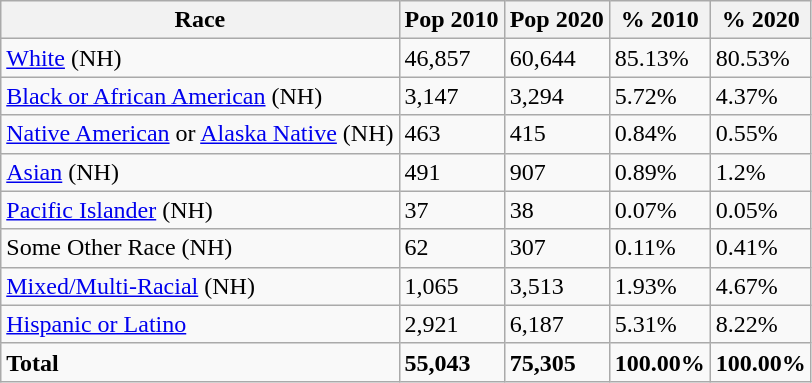<table class="wikitable">
<tr>
<th>Race</th>
<th>Pop 2010</th>
<th>Pop 2020</th>
<th>% 2010</th>
<th>% 2020</th>
</tr>
<tr>
<td><a href='#'>White</a> (NH)</td>
<td>46,857</td>
<td>60,644</td>
<td>85.13%</td>
<td>80.53%</td>
</tr>
<tr>
<td><a href='#'>Black or African American</a> (NH)</td>
<td>3,147</td>
<td>3,294</td>
<td>5.72%</td>
<td>4.37%</td>
</tr>
<tr>
<td><a href='#'>Native American</a> or <a href='#'>Alaska Native</a> (NH)</td>
<td>463</td>
<td>415</td>
<td>0.84%</td>
<td>0.55%</td>
</tr>
<tr>
<td><a href='#'>Asian</a> (NH)</td>
<td>491</td>
<td>907</td>
<td>0.89%</td>
<td>1.2%</td>
</tr>
<tr>
<td><a href='#'>Pacific Islander</a> (NH)</td>
<td>37</td>
<td>38</td>
<td>0.07%</td>
<td>0.05%</td>
</tr>
<tr>
<td>Some Other Race (NH)</td>
<td>62</td>
<td>307</td>
<td>0.11%</td>
<td>0.41%</td>
</tr>
<tr>
<td><a href='#'>Mixed/Multi-Racial</a> (NH)</td>
<td>1,065</td>
<td>3,513</td>
<td>1.93%</td>
<td>4.67%</td>
</tr>
<tr>
<td><a href='#'>Hispanic or Latino</a></td>
<td>2,921</td>
<td>6,187</td>
<td>5.31%</td>
<td>8.22%</td>
</tr>
<tr>
<td><strong>Total</strong></td>
<td><strong>55,043</strong></td>
<td><strong>75,305</strong></td>
<td><strong>100.00%</strong></td>
<td><strong>100.00%</strong></td>
</tr>
</table>
